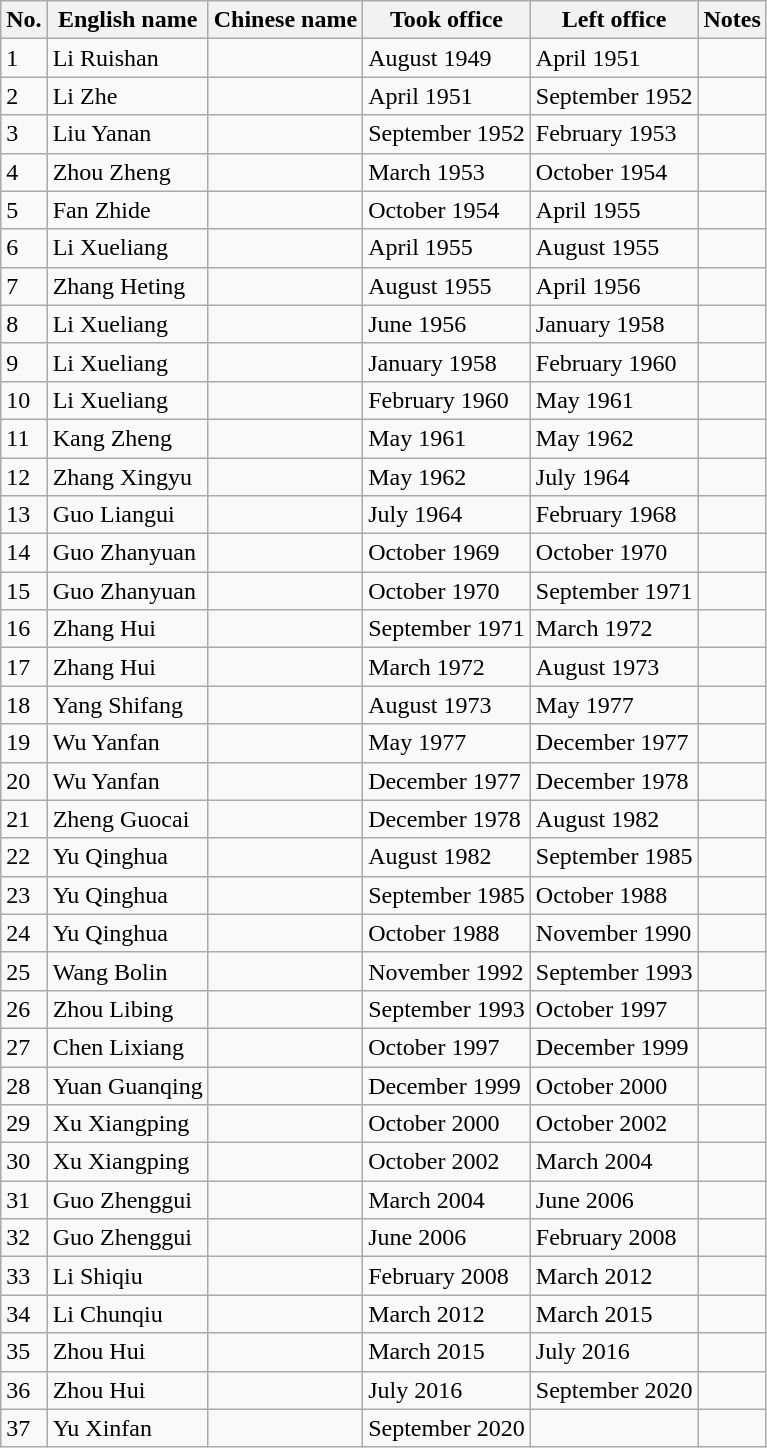<table class="wikitable">
<tr>
<th>No.</th>
<th>English name</th>
<th>Chinese name</th>
<th>Took office</th>
<th>Left office</th>
<th>Notes</th>
</tr>
<tr>
<td>1</td>
<td>Li Ruishan</td>
<td></td>
<td>August 1949</td>
<td>April 1951</td>
<td></td>
</tr>
<tr>
<td>2</td>
<td>Li Zhe</td>
<td></td>
<td>April 1951</td>
<td>September 1952</td>
<td></td>
</tr>
<tr>
<td>3</td>
<td>Liu Yanan</td>
<td></td>
<td>September 1952</td>
<td>February 1953</td>
<td></td>
</tr>
<tr>
<td>4</td>
<td>Zhou Zheng</td>
<td></td>
<td>March 1953</td>
<td>October 1954</td>
<td></td>
</tr>
<tr>
<td>5</td>
<td>Fan Zhide</td>
<td></td>
<td>October 1954</td>
<td>April 1955</td>
<td></td>
</tr>
<tr>
<td>6</td>
<td>Li Xueliang</td>
<td></td>
<td>April 1955</td>
<td>August 1955</td>
<td></td>
</tr>
<tr>
<td>7</td>
<td>Zhang Heting</td>
<td></td>
<td>August 1955</td>
<td>April 1956</td>
<td></td>
</tr>
<tr>
<td>8</td>
<td>Li Xueliang</td>
<td></td>
<td>June 1956</td>
<td>January 1958</td>
<td></td>
</tr>
<tr>
<td>9</td>
<td>Li Xueliang</td>
<td></td>
<td>January 1958</td>
<td>February 1960</td>
<td></td>
</tr>
<tr>
<td>10</td>
<td>Li Xueliang</td>
<td></td>
<td>February 1960</td>
<td>May 1961</td>
<td></td>
</tr>
<tr>
<td>11</td>
<td>Kang Zheng</td>
<td></td>
<td>May 1961</td>
<td>May 1962</td>
<td></td>
</tr>
<tr>
<td>12</td>
<td>Zhang Xingyu</td>
<td></td>
<td>May 1962</td>
<td>July 1964</td>
<td></td>
</tr>
<tr>
<td>13</td>
<td>Guo Liangui</td>
<td></td>
<td>July 1964</td>
<td>February 1968</td>
<td></td>
</tr>
<tr>
<td>14</td>
<td>Guo Zhanyuan</td>
<td></td>
<td>October 1969</td>
<td>October 1970</td>
<td></td>
</tr>
<tr>
<td>15</td>
<td>Guo Zhanyuan</td>
<td></td>
<td>October 1970</td>
<td>September 1971</td>
<td></td>
</tr>
<tr>
<td>16</td>
<td>Zhang Hui</td>
<td></td>
<td>September 1971</td>
<td>March 1972</td>
<td></td>
</tr>
<tr>
<td>17</td>
<td>Zhang Hui</td>
<td></td>
<td>March 1972</td>
<td>August 1973</td>
<td></td>
</tr>
<tr>
<td>18</td>
<td>Yang Shifang</td>
<td></td>
<td>August 1973</td>
<td>May 1977</td>
<td></td>
</tr>
<tr>
<td>19</td>
<td>Wu Yanfan</td>
<td></td>
<td>May 1977</td>
<td>December 1977</td>
<td></td>
</tr>
<tr>
<td>20</td>
<td>Wu Yanfan</td>
<td></td>
<td>December 1977</td>
<td>December 1978</td>
<td></td>
</tr>
<tr>
<td>21</td>
<td>Zheng Guocai</td>
<td></td>
<td>December 1978</td>
<td>August 1982</td>
<td></td>
</tr>
<tr>
<td>22</td>
<td>Yu Qinghua</td>
<td></td>
<td>August 1982</td>
<td>September 1985</td>
<td></td>
</tr>
<tr>
<td>23</td>
<td>Yu Qinghua</td>
<td></td>
<td>September 1985</td>
<td>October 1988</td>
<td></td>
</tr>
<tr>
<td>24</td>
<td>Yu Qinghua</td>
<td></td>
<td>October 1988</td>
<td>November 1990</td>
<td></td>
</tr>
<tr>
<td>25</td>
<td>Wang Bolin</td>
<td></td>
<td>November 1992</td>
<td>September 1993</td>
<td></td>
</tr>
<tr>
<td>26</td>
<td>Zhou Libing</td>
<td></td>
<td>September 1993</td>
<td>October 1997</td>
<td></td>
</tr>
<tr>
<td>27</td>
<td>Chen Lixiang</td>
<td></td>
<td>October 1997</td>
<td>December 1999</td>
<td></td>
</tr>
<tr>
<td>28</td>
<td>Yuan Guanqing</td>
<td></td>
<td>December 1999</td>
<td>October 2000</td>
<td></td>
</tr>
<tr>
<td>29</td>
<td>Xu Xiangping</td>
<td></td>
<td>October 2000</td>
<td>October 2002</td>
<td></td>
</tr>
<tr>
<td>30</td>
<td>Xu Xiangping</td>
<td></td>
<td>October 2002</td>
<td>March 2004</td>
<td></td>
</tr>
<tr>
<td>31</td>
<td>Guo Zhenggui</td>
<td></td>
<td>March 2004</td>
<td>June 2006</td>
<td></td>
</tr>
<tr>
<td>32</td>
<td>Guo Zhenggui</td>
<td></td>
<td>June 2006</td>
<td>February 2008</td>
<td></td>
</tr>
<tr>
<td>33</td>
<td>Li Shiqiu</td>
<td></td>
<td>February 2008</td>
<td>March 2012</td>
<td></td>
</tr>
<tr>
<td>34</td>
<td>Li Chunqiu</td>
<td></td>
<td>March 2012</td>
<td>March 2015</td>
<td></td>
</tr>
<tr>
<td>35</td>
<td>Zhou Hui</td>
<td></td>
<td>March 2015</td>
<td>July 2016</td>
<td></td>
</tr>
<tr>
<td>36</td>
<td>Zhou Hui</td>
<td></td>
<td>July 2016</td>
<td>September 2020</td>
<td></td>
</tr>
<tr>
<td>37</td>
<td>Yu Xinfan</td>
<td></td>
<td>September 2020</td>
<td></td>
<td></td>
</tr>
</table>
